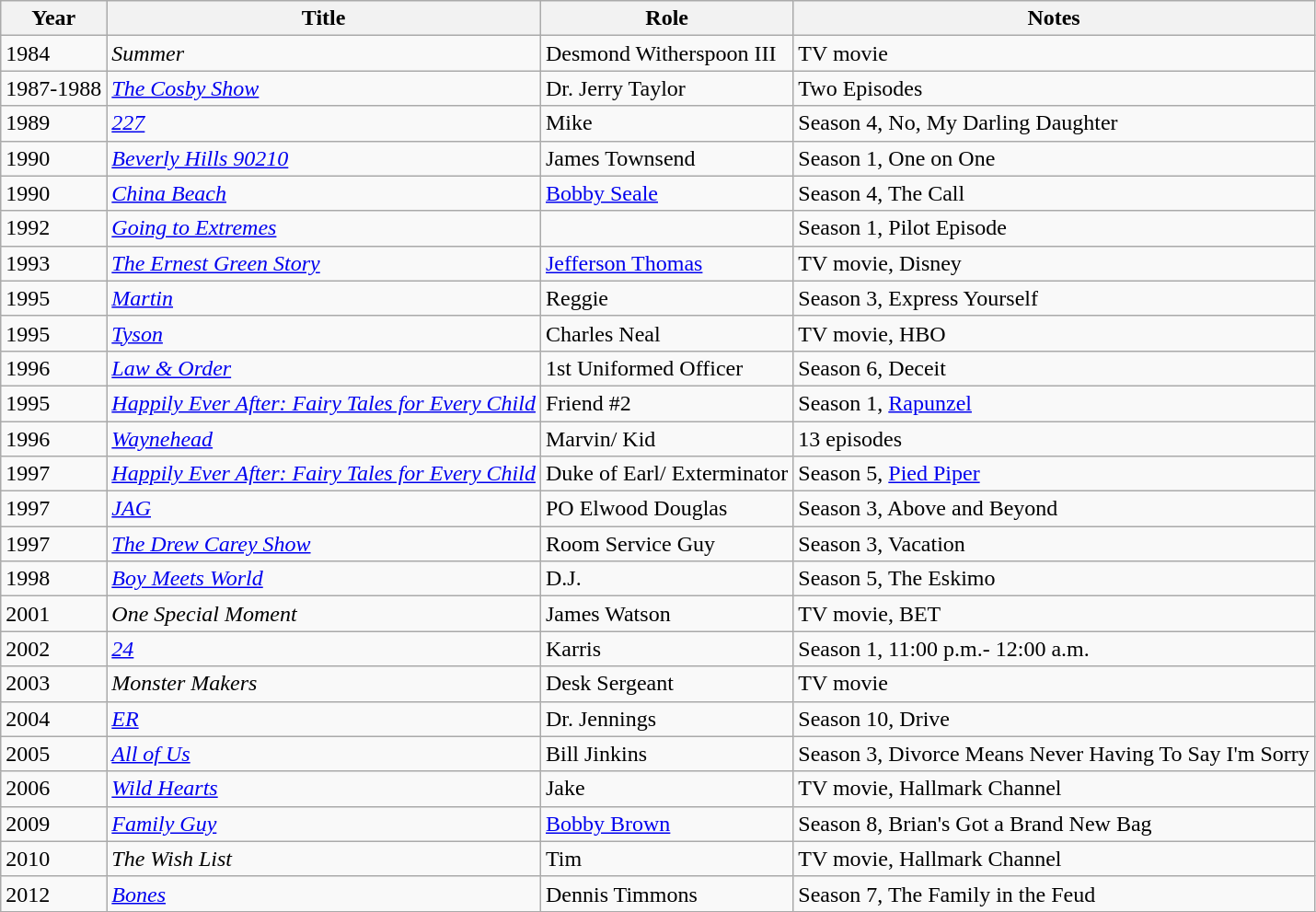<table class="wikitable sortable">
<tr>
<th>Year</th>
<th>Title</th>
<th>Role</th>
<th>Notes</th>
</tr>
<tr>
<td>1984</td>
<td><em>Summer</em></td>
<td>Desmond Witherspoon III</td>
<td>TV movie</td>
</tr>
<tr>
<td>1987-1988</td>
<td><em><a href='#'>The Cosby Show</a></em></td>
<td>Dr. Jerry Taylor</td>
<td>Two Episodes</td>
</tr>
<tr>
<td>1989</td>
<td><em><a href='#'>227</a></em></td>
<td>Mike</td>
<td>Season 4, No, My Darling Daughter</td>
</tr>
<tr>
<td>1990</td>
<td><em><a href='#'>Beverly Hills 90210</a></em></td>
<td>James Townsend</td>
<td>Season 1, One on One</td>
</tr>
<tr>
<td>1990</td>
<td><em><a href='#'>China Beach</a></em></td>
<td><a href='#'>Bobby Seale</a></td>
<td>Season 4, The Call</td>
</tr>
<tr>
<td>1992</td>
<td><em><a href='#'>Going to Extremes</a></em></td>
<td></td>
<td>Season 1, Pilot Episode</td>
</tr>
<tr>
<td>1993</td>
<td><em><a href='#'>The Ernest Green Story</a></em></td>
<td><a href='#'>Jefferson Thomas</a></td>
<td>TV movie, Disney</td>
</tr>
<tr>
<td>1995</td>
<td><em><a href='#'>Martin</a></em></td>
<td>Reggie</td>
<td>Season 3, Express Yourself</td>
</tr>
<tr>
<td>1995</td>
<td><em><a href='#'>Tyson</a></em></td>
<td>Charles Neal</td>
<td>TV movie, HBO</td>
</tr>
<tr>
<td>1996</td>
<td><em><a href='#'>Law & Order</a></em></td>
<td>1st Uniformed Officer</td>
<td>Season 6, Deceit</td>
</tr>
<tr>
<td>1995</td>
<td><em><a href='#'>Happily Ever After: Fairy Tales for Every Child</a></em></td>
<td>Friend #2</td>
<td>Season 1, <a href='#'>Rapunzel</a></td>
</tr>
<tr>
<td>1996</td>
<td><em><a href='#'>Waynehead</a></em></td>
<td>Marvin/ Kid</td>
<td>13 episodes</td>
</tr>
<tr>
<td>1997</td>
<td><em><a href='#'>Happily Ever After: Fairy Tales for Every Child</a></em></td>
<td>Duke of Earl/ Exterminator</td>
<td>Season 5, <a href='#'>Pied Piper</a></td>
</tr>
<tr>
<td>1997</td>
<td><em><a href='#'>JAG</a></em></td>
<td>PO Elwood Douglas</td>
<td>Season 3, Above and Beyond</td>
</tr>
<tr>
<td>1997</td>
<td><em><a href='#'>The Drew Carey Show</a></em></td>
<td>Room Service Guy</td>
<td>Season 3, Vacation</td>
</tr>
<tr>
<td>1998</td>
<td><em><a href='#'>Boy Meets World</a></em></td>
<td>D.J.</td>
<td>Season 5, The Eskimo</td>
</tr>
<tr>
<td>2001</td>
<td><em>One Special Moment</em></td>
<td>James Watson</td>
<td>TV movie, BET</td>
</tr>
<tr>
<td>2002</td>
<td><em><a href='#'>24</a></em></td>
<td>Karris</td>
<td>Season 1, 11:00 p.m.- 12:00 a.m.</td>
</tr>
<tr>
<td>2003</td>
<td><em>Monster Makers</em></td>
<td>Desk Sergeant</td>
<td>TV movie</td>
</tr>
<tr>
<td>2004</td>
<td><em><a href='#'>ER</a></em></td>
<td>Dr. Jennings</td>
<td>Season 10, Drive</td>
</tr>
<tr>
<td>2005</td>
<td><em><a href='#'>All of Us</a></em></td>
<td>Bill Jinkins</td>
<td>Season 3, Divorce Means Never Having To Say I'm Sorry</td>
</tr>
<tr>
<td>2006</td>
<td><em><a href='#'>Wild Hearts</a></em></td>
<td>Jake</td>
<td>TV movie, Hallmark Channel</td>
</tr>
<tr>
<td>2009</td>
<td><em><a href='#'>Family Guy</a></em></td>
<td><a href='#'>Bobby Brown</a></td>
<td>Season 8, Brian's Got a Brand New Bag</td>
</tr>
<tr>
<td>2010</td>
<td><em>The Wish List</em></td>
<td>Tim</td>
<td>TV movie, Hallmark Channel</td>
</tr>
<tr>
<td>2012</td>
<td><em><a href='#'>Bones</a></em></td>
<td>Dennis Timmons</td>
<td>Season 7, The Family in the Feud</td>
</tr>
<tr>
</tr>
</table>
